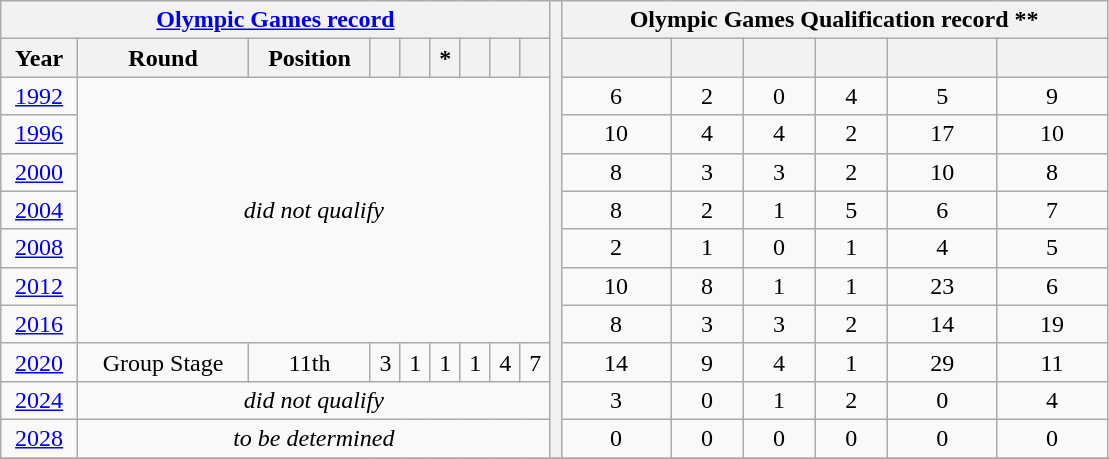<table class="wikitable" style="text-align: center;">
<tr>
<th colspan=9><a href='#'>Olympic Games record</a></th>
<th width=1% rowspan=12></th>
<th colspan=6>Olympic Games Qualification record **</th>
</tr>
<tr>
<th>Year</th>
<th>Round</th>
<th>Position</th>
<th></th>
<th></th>
<th> *</th>
<th></th>
<th></th>
<th></th>
<th></th>
<th></th>
<th></th>
<th></th>
<th></th>
<th></th>
</tr>
<tr>
<td> <a href='#'>1992</a></td>
<td colspan=8 rowspan=7><em>did not qualify</em></td>
<td>6</td>
<td>2</td>
<td>0</td>
<td>4</td>
<td>5</td>
<td>9</td>
</tr>
<tr>
<td> <a href='#'>1996</a></td>
<td>10</td>
<td>4</td>
<td>4</td>
<td>2</td>
<td>17</td>
<td>10</td>
</tr>
<tr>
<td> <a href='#'>2000</a></td>
<td>8</td>
<td>3</td>
<td>3</td>
<td>2</td>
<td>10</td>
<td>8</td>
</tr>
<tr>
<td> <a href='#'>2004</a></td>
<td>8</td>
<td>2</td>
<td>1</td>
<td>5</td>
<td>6</td>
<td>7</td>
</tr>
<tr>
<td> <a href='#'>2008</a></td>
<td>2</td>
<td>1</td>
<td>0</td>
<td>1</td>
<td>4</td>
<td>5</td>
</tr>
<tr>
<td> <a href='#'>2012</a></td>
<td>10</td>
<td>8</td>
<td>1</td>
<td>1</td>
<td>23</td>
<td>6</td>
</tr>
<tr>
<td> <a href='#'>2016</a></td>
<td>8</td>
<td>3</td>
<td>3</td>
<td>2</td>
<td>14</td>
<td>19</td>
</tr>
<tr>
<td> <a href='#'>2020</a></td>
<td>Group Stage</td>
<td>11th</td>
<td>3</td>
<td>1</td>
<td>1</td>
<td>1</td>
<td>4</td>
<td>7</td>
<td>14</td>
<td>9</td>
<td>4</td>
<td>1</td>
<td>29</td>
<td>11</td>
</tr>
<tr>
<td> <a href='#'>2024</a></td>
<td colspan=8><em>did not qualify</em></td>
<td>3</td>
<td>0</td>
<td>1</td>
<td>2</td>
<td>0</td>
<td>4</td>
</tr>
<tr>
<td> <a href='#'>2028</a></td>
<td colspan=8><em>to be determined</em></td>
<td>0</td>
<td>0</td>
<td>0</td>
<td>0</td>
<td>0</td>
<td>0</td>
</tr>
<tr>
</tr>
</table>
